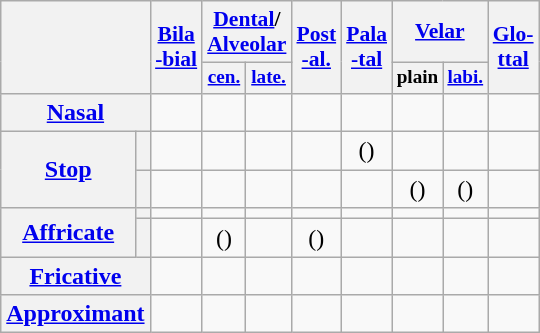<table class="wikitable" style="text-align: center;">
<tr style="font-size: 90%;">
<th colspan="2"  rowspan="2"></th>
<th rowspan="2"><a href='#'>Bila<br>-bial</a></th>
<th colspan="2"><a href='#'>Dental</a>/<br><a href='#'>Alveolar</a></th>
<th rowspan="2"><a href='#'>Post<br>-al.</a></th>
<th rowspan="2"><a href='#'>Pala<br>-tal</a></th>
<th colspan="2"><a href='#'>Velar</a></th>
<th rowspan="2"><a href='#'>Glo-<br>ttal</a></th>
</tr>
<tr style="font-size: 80%;">
<th><a href='#'>cen.</a></th>
<th><a href='#'>late.</a></th>
<th>plain</th>
<th><a href='#'>labi.</a></th>
</tr>
<tr>
<th colspan="2"><a href='#'>Nasal</a></th>
<td></td>
<td></td>
<td></td>
<td></td>
<td></td>
<td></td>
<td></td>
<td></td>
</tr>
<tr>
<th rowspan="2"><a href='#'>Stop</a></th>
<th></th>
<td></td>
<td></td>
<td></td>
<td></td>
<td>()</td>
<td></td>
<td></td>
<td></td>
</tr>
<tr>
<th></th>
<td></td>
<td></td>
<td></td>
<td></td>
<td></td>
<td>()</td>
<td>()</td>
<td></td>
</tr>
<tr>
<th rowspan="2"><a href='#'>Affricate</a></th>
<th></th>
<td></td>
<td></td>
<td></td>
<td></td>
<td></td>
<td></td>
<td></td>
<td></td>
</tr>
<tr>
<th></th>
<td></td>
<td>()</td>
<td></td>
<td>()</td>
<td></td>
<td></td>
<td></td>
<td></td>
</tr>
<tr>
<th colspan="2"><a href='#'>Fricative</a></th>
<td></td>
<td></td>
<td></td>
<td></td>
<td></td>
<td></td>
<td></td>
<td></td>
</tr>
<tr>
<th colspan="2"><a href='#'>Approximant</a></th>
<td></td>
<td></td>
<td></td>
<td></td>
<td></td>
<td></td>
<td></td>
<td></td>
</tr>
</table>
